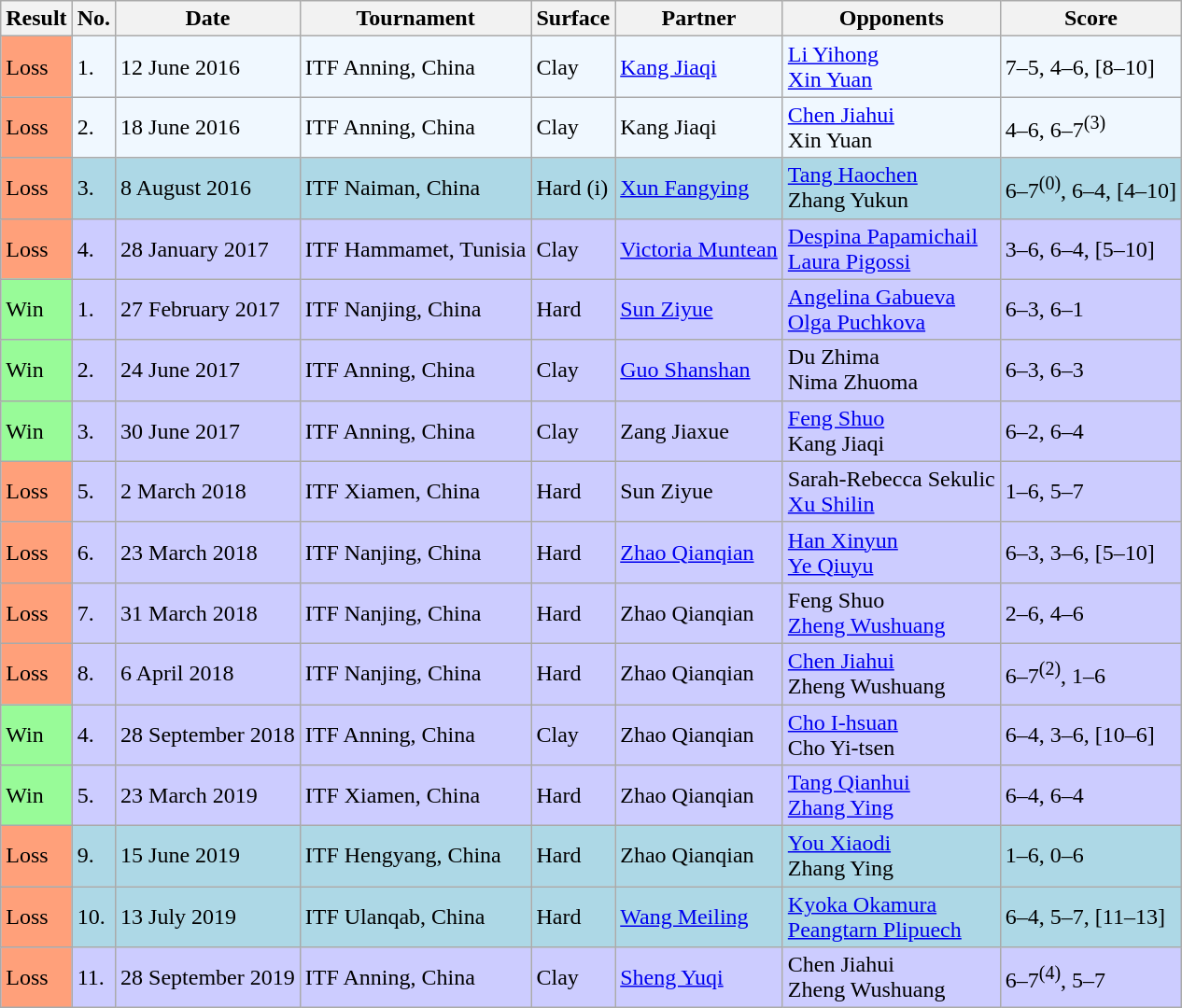<table class="sortable wikitable">
<tr>
<th>Result</th>
<th>No.</th>
<th>Date</th>
<th>Tournament</th>
<th>Surface</th>
<th>Partner</th>
<th>Opponents</th>
<th class="unsortable">Score</th>
</tr>
<tr style="background:#f0f8ff;">
<td style="background:#ffa07a;">Loss</td>
<td>1.</td>
<td>12 June 2016</td>
<td>ITF Anning, China</td>
<td>Clay</td>
<td> <a href='#'>Kang Jiaqi</a></td>
<td> <a href='#'>Li Yihong</a> <br>  <a href='#'>Xin Yuan</a></td>
<td>7–5, 4–6, [8–10]</td>
</tr>
<tr style="background:#f0f8ff;">
<td style="background:#ffa07a;">Loss</td>
<td>2.</td>
<td>18 June 2016</td>
<td>ITF Anning, China</td>
<td>Clay</td>
<td> Kang Jiaqi</td>
<td> <a href='#'>Chen Jiahui</a> <br>  Xin Yuan</td>
<td>4–6, 6–7<sup>(3)</sup></td>
</tr>
<tr style="background:lightblue;">
<td style="background:#ffa07a;">Loss</td>
<td>3.</td>
<td>8 August 2016</td>
<td>ITF Naiman, China</td>
<td>Hard (i)</td>
<td> <a href='#'>Xun Fangying</a></td>
<td> <a href='#'>Tang Haochen</a> <br>  Zhang Yukun</td>
<td>6–7<sup>(0)</sup>, 6–4, [4–10]</td>
</tr>
<tr style="background:#ccf;">
<td style="background:#ffa07a;">Loss</td>
<td>4.</td>
<td>28 January 2017</td>
<td>ITF Hammamet, Tunisia</td>
<td>Clay</td>
<td> <a href='#'>Victoria Muntean</a></td>
<td> <a href='#'>Despina Papamichail</a> <br>  <a href='#'>Laura Pigossi</a></td>
<td>3–6, 6–4, [5–10]</td>
</tr>
<tr style="background:#ccf;">
<td style="background:#98fb98;">Win</td>
<td>1.</td>
<td>27 February 2017</td>
<td>ITF Nanjing, China</td>
<td>Hard</td>
<td> <a href='#'>Sun Ziyue</a></td>
<td> <a href='#'>Angelina Gabueva</a> <br>  <a href='#'>Olga Puchkova</a></td>
<td>6–3, 6–1</td>
</tr>
<tr style="background:#ccf;">
<td style="background:#98fb98;">Win</td>
<td>2.</td>
<td>24 June 2017</td>
<td>ITF Anning, China</td>
<td>Clay</td>
<td> <a href='#'>Guo Shanshan</a></td>
<td> Du Zhima <br>  Nima Zhuoma</td>
<td>6–3, 6–3</td>
</tr>
<tr style="background:#ccf;">
<td style="background:#98fb98;">Win</td>
<td>3.</td>
<td>30 June 2017</td>
<td>ITF Anning, China</td>
<td>Clay</td>
<td> Zang Jiaxue</td>
<td> <a href='#'>Feng Shuo</a> <br>  Kang Jiaqi</td>
<td>6–2, 6–4</td>
</tr>
<tr style="background:#ccf;">
<td style="background:#ffa07a;">Loss</td>
<td>5.</td>
<td>2 March 2018</td>
<td>ITF Xiamen, China</td>
<td>Hard</td>
<td> Sun Ziyue</td>
<td> Sarah-Rebecca Sekulic <br>  <a href='#'>Xu Shilin</a></td>
<td>1–6, 5–7</td>
</tr>
<tr style="background:#ccf;">
<td style="background:#ffa07a;">Loss</td>
<td>6.</td>
<td>23 March 2018</td>
<td>ITF Nanjing, China</td>
<td>Hard</td>
<td> <a href='#'>Zhao Qianqian</a></td>
<td> <a href='#'>Han Xinyun</a> <br>  <a href='#'>Ye Qiuyu</a></td>
<td>6–3, 3–6, [5–10]</td>
</tr>
<tr style="background:#ccf;">
<td style="background:#ffa07a;">Loss</td>
<td>7.</td>
<td>31 March 2018</td>
<td>ITF Nanjing, China</td>
<td>Hard</td>
<td> Zhao Qianqian</td>
<td> Feng Shuo <br>  <a href='#'>Zheng Wushuang</a></td>
<td>2–6, 4–6</td>
</tr>
<tr style="background:#ccf;">
<td style="background:#ffa07a;">Loss</td>
<td>8.</td>
<td>6 April 2018</td>
<td>ITF Nanjing, China</td>
<td>Hard</td>
<td> Zhao Qianqian</td>
<td> <a href='#'>Chen Jiahui</a> <br>  Zheng Wushuang</td>
<td>6–7<sup>(2)</sup>, 1–6</td>
</tr>
<tr style="background:#ccf;">
<td style="background:#98fb98;">Win</td>
<td>4.</td>
<td>28 September 2018</td>
<td>ITF Anning, China</td>
<td>Clay</td>
<td> Zhao Qianqian</td>
<td> <a href='#'>Cho I-hsuan</a> <br>  Cho Yi-tsen</td>
<td>6–4, 3–6, [10–6]</td>
</tr>
<tr style="background:#ccf;">
<td style="background:#98fb98;">Win</td>
<td>5.</td>
<td>23 March 2019</td>
<td>ITF Xiamen, China</td>
<td>Hard</td>
<td> Zhao Qianqian</td>
<td> <a href='#'>Tang Qianhui</a> <br>  <a href='#'>Zhang Ying</a></td>
<td>6–4, 6–4</td>
</tr>
<tr style="background:lightblue;">
<td style="background:#ffa07a;">Loss</td>
<td>9.</td>
<td>15 June 2019</td>
<td>ITF Hengyang, China</td>
<td>Hard</td>
<td> Zhao Qianqian</td>
<td> <a href='#'>You Xiaodi</a> <br>  Zhang Ying</td>
<td>1–6, 0–6</td>
</tr>
<tr style="background:lightblue;">
<td style="background:#ffa07a;">Loss</td>
<td>10.</td>
<td>13 July 2019</td>
<td>ITF Ulanqab, China</td>
<td>Hard</td>
<td> <a href='#'>Wang Meiling</a></td>
<td> <a href='#'>Kyoka Okamura</a> <br>  <a href='#'>Peangtarn Plipuech</a></td>
<td>6–4, 5–7, [11–13]</td>
</tr>
<tr style="background:#ccf;">
<td style="background:#ffa07a;">Loss</td>
<td>11.</td>
<td>28 September 2019</td>
<td>ITF Anning, China</td>
<td>Clay</td>
<td> <a href='#'>Sheng Yuqi</a></td>
<td> Chen Jiahui <br>  Zheng Wushuang</td>
<td>6–7<sup>(4)</sup>, 5–7</td>
</tr>
</table>
